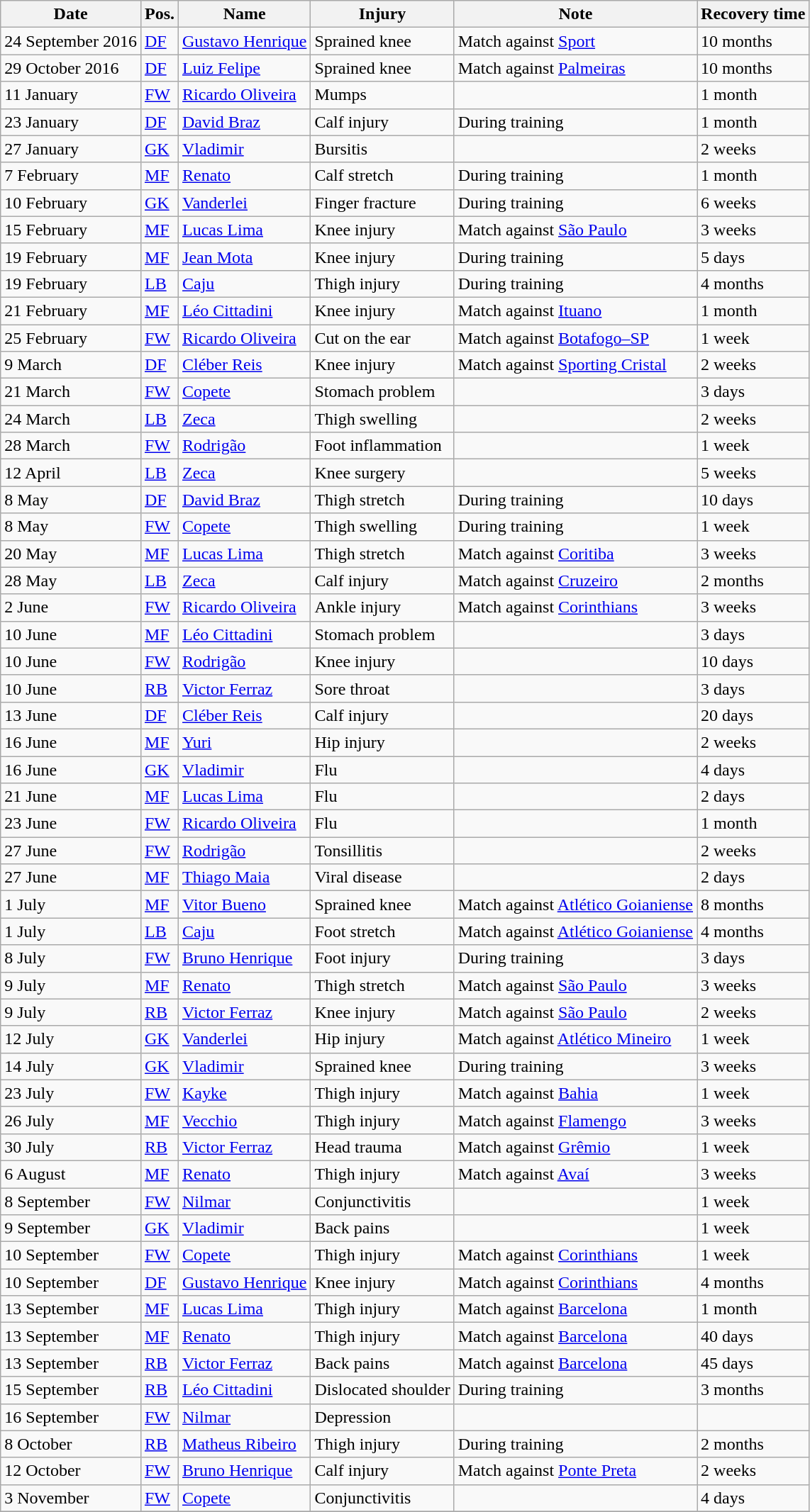<table class="wikitable">
<tr>
<th>Date</th>
<th>Pos.</th>
<th>Name</th>
<th>Injury</th>
<th>Note</th>
<th>Recovery time</th>
</tr>
<tr>
<td>24 September 2016</td>
<td><a href='#'>DF</a></td>
<td> <a href='#'>Gustavo Henrique</a></td>
<td>Sprained knee</td>
<td>Match against <a href='#'>Sport</a></td>
<td>10 months</td>
</tr>
<tr>
<td>29 October 2016</td>
<td><a href='#'>DF</a></td>
<td> <a href='#'>Luiz Felipe</a></td>
<td>Sprained knee</td>
<td>Match against <a href='#'>Palmeiras</a></td>
<td>10 months</td>
</tr>
<tr>
<td>11 January</td>
<td><a href='#'>FW</a></td>
<td> <a href='#'>Ricardo Oliveira</a></td>
<td>Mumps</td>
<td></td>
<td>1 month</td>
</tr>
<tr>
<td>23 January</td>
<td><a href='#'>DF</a></td>
<td> <a href='#'>David Braz</a></td>
<td>Calf injury</td>
<td>During training</td>
<td>1 month</td>
</tr>
<tr>
<td>27 January</td>
<td><a href='#'>GK</a></td>
<td> <a href='#'>Vladimir</a></td>
<td>Bursitis</td>
<td></td>
<td>2 weeks</td>
</tr>
<tr>
<td>7 February</td>
<td><a href='#'>MF</a></td>
<td> <a href='#'>Renato</a></td>
<td>Calf stretch</td>
<td>During training</td>
<td>1 month</td>
</tr>
<tr>
<td>10 February</td>
<td><a href='#'>GK</a></td>
<td> <a href='#'>Vanderlei</a></td>
<td>Finger fracture</td>
<td>During training</td>
<td>6 weeks</td>
</tr>
<tr>
<td>15 February</td>
<td><a href='#'>MF</a></td>
<td> <a href='#'>Lucas Lima</a></td>
<td>Knee injury</td>
<td>Match against <a href='#'>São Paulo</a></td>
<td>3 weeks</td>
</tr>
<tr>
<td>19 February</td>
<td><a href='#'>MF</a></td>
<td> <a href='#'>Jean Mota</a></td>
<td>Knee injury</td>
<td>During training</td>
<td>5 days</td>
</tr>
<tr>
<td>19 February</td>
<td><a href='#'>LB</a></td>
<td> <a href='#'>Caju</a></td>
<td>Thigh injury</td>
<td>During training</td>
<td>4 months</td>
</tr>
<tr>
<td>21 February</td>
<td><a href='#'>MF</a></td>
<td> <a href='#'>Léo Cittadini</a></td>
<td>Knee injury</td>
<td>Match against <a href='#'>Ituano</a></td>
<td>1 month</td>
</tr>
<tr>
<td>25 February</td>
<td><a href='#'>FW</a></td>
<td> <a href='#'>Ricardo Oliveira</a></td>
<td>Cut on the ear</td>
<td>Match against <a href='#'>Botafogo–SP</a></td>
<td>1 week</td>
</tr>
<tr>
<td>9 March</td>
<td><a href='#'>DF</a></td>
<td> <a href='#'>Cléber Reis</a></td>
<td>Knee injury</td>
<td>Match against <a href='#'>Sporting Cristal</a></td>
<td>2 weeks</td>
</tr>
<tr>
<td>21 March</td>
<td><a href='#'>FW</a></td>
<td> <a href='#'>Copete</a></td>
<td>Stomach problem</td>
<td></td>
<td>3 days</td>
</tr>
<tr>
<td>24 March</td>
<td><a href='#'>LB</a></td>
<td> <a href='#'>Zeca</a></td>
<td>Thigh swelling</td>
<td></td>
<td>2 weeks</td>
</tr>
<tr>
<td>28 March</td>
<td><a href='#'>FW</a></td>
<td> <a href='#'>Rodrigão</a></td>
<td>Foot inflammation</td>
<td></td>
<td>1 week</td>
</tr>
<tr>
<td>12 April</td>
<td><a href='#'>LB</a></td>
<td> <a href='#'>Zeca</a></td>
<td>Knee surgery</td>
<td></td>
<td>5 weeks</td>
</tr>
<tr>
<td>8 May</td>
<td><a href='#'>DF</a></td>
<td> <a href='#'>David Braz</a></td>
<td>Thigh stretch</td>
<td>During training</td>
<td>10 days</td>
</tr>
<tr>
<td>8 May</td>
<td><a href='#'>FW</a></td>
<td> <a href='#'>Copete</a></td>
<td>Thigh swelling</td>
<td>During training</td>
<td>1 week</td>
</tr>
<tr>
<td>20 May</td>
<td><a href='#'>MF</a></td>
<td> <a href='#'>Lucas Lima</a></td>
<td>Thigh stretch</td>
<td>Match against <a href='#'>Coritiba</a></td>
<td>3 weeks</td>
</tr>
<tr>
<td>28 May</td>
<td><a href='#'>LB</a></td>
<td> <a href='#'>Zeca</a></td>
<td>Calf injury</td>
<td>Match against <a href='#'>Cruzeiro</a></td>
<td>2 months</td>
</tr>
<tr>
<td>2 June</td>
<td><a href='#'>FW</a></td>
<td> <a href='#'>Ricardo Oliveira</a></td>
<td>Ankle injury</td>
<td>Match against <a href='#'>Corinthians</a></td>
<td>3 weeks</td>
</tr>
<tr>
<td>10 June</td>
<td><a href='#'>MF</a></td>
<td> <a href='#'>Léo Cittadini</a></td>
<td>Stomach problem</td>
<td></td>
<td>3 days</td>
</tr>
<tr>
<td>10 June</td>
<td><a href='#'>FW</a></td>
<td> <a href='#'>Rodrigão</a></td>
<td>Knee injury</td>
<td></td>
<td>10 days</td>
</tr>
<tr>
<td>10 June</td>
<td><a href='#'>RB</a></td>
<td> <a href='#'>Victor Ferraz</a></td>
<td>Sore throat</td>
<td></td>
<td>3 days</td>
</tr>
<tr>
<td>13 June</td>
<td><a href='#'>DF</a></td>
<td> <a href='#'>Cléber Reis</a></td>
<td>Calf injury</td>
<td></td>
<td>20 days</td>
</tr>
<tr>
<td>16 June</td>
<td><a href='#'>MF</a></td>
<td> <a href='#'>Yuri</a></td>
<td>Hip injury</td>
<td></td>
<td>2 weeks</td>
</tr>
<tr>
<td>16 June</td>
<td><a href='#'>GK</a></td>
<td> <a href='#'>Vladimir</a></td>
<td>Flu</td>
<td></td>
<td>4 days</td>
</tr>
<tr>
<td>21 June</td>
<td><a href='#'>MF</a></td>
<td> <a href='#'>Lucas Lima</a></td>
<td>Flu</td>
<td></td>
<td>2 days</td>
</tr>
<tr>
<td>23 June</td>
<td><a href='#'>FW</a></td>
<td> <a href='#'>Ricardo Oliveira</a></td>
<td>Flu</td>
<td></td>
<td>1 month</td>
</tr>
<tr>
<td>27 June</td>
<td><a href='#'>FW</a></td>
<td> <a href='#'>Rodrigão</a></td>
<td>Tonsillitis</td>
<td></td>
<td>2 weeks</td>
</tr>
<tr>
<td>27 June</td>
<td><a href='#'>MF</a></td>
<td> <a href='#'>Thiago Maia</a></td>
<td>Viral disease</td>
<td></td>
<td>2 days</td>
</tr>
<tr>
<td>1 July</td>
<td><a href='#'>MF</a></td>
<td> <a href='#'>Vitor Bueno</a></td>
<td>Sprained knee</td>
<td>Match against <a href='#'>Atlético Goianiense</a></td>
<td>8 months</td>
</tr>
<tr>
<td>1 July</td>
<td><a href='#'>LB</a></td>
<td> <a href='#'>Caju</a></td>
<td>Foot stretch</td>
<td>Match against <a href='#'>Atlético Goianiense</a></td>
<td>4 months</td>
</tr>
<tr>
<td>8 July</td>
<td><a href='#'>FW</a></td>
<td> <a href='#'>Bruno Henrique</a></td>
<td>Foot injury</td>
<td>During training</td>
<td>3 days</td>
</tr>
<tr>
<td>9 July</td>
<td><a href='#'>MF</a></td>
<td> <a href='#'>Renato</a></td>
<td>Thigh stretch</td>
<td>Match against <a href='#'>São Paulo</a></td>
<td>3 weeks</td>
</tr>
<tr>
<td>9 July</td>
<td><a href='#'>RB</a></td>
<td> <a href='#'>Victor Ferraz</a></td>
<td>Knee injury</td>
<td>Match against <a href='#'>São Paulo</a></td>
<td>2 weeks</td>
</tr>
<tr>
<td>12 July</td>
<td><a href='#'>GK</a></td>
<td> <a href='#'>Vanderlei</a></td>
<td>Hip injury</td>
<td>Match against <a href='#'>Atlético Mineiro</a></td>
<td>1 week</td>
</tr>
<tr>
<td>14 July</td>
<td><a href='#'>GK</a></td>
<td> <a href='#'>Vladimir</a></td>
<td>Sprained knee</td>
<td>During training</td>
<td>3 weeks</td>
</tr>
<tr>
<td>23 July</td>
<td><a href='#'>FW</a></td>
<td> <a href='#'>Kayke</a></td>
<td>Thigh injury</td>
<td>Match against <a href='#'>Bahia</a></td>
<td>1 week</td>
</tr>
<tr>
<td>26 July</td>
<td><a href='#'>MF</a></td>
<td> <a href='#'>Vecchio</a></td>
<td>Thigh injury</td>
<td>Match against <a href='#'>Flamengo</a></td>
<td>3 weeks</td>
</tr>
<tr>
<td>30 July</td>
<td><a href='#'>RB</a></td>
<td> <a href='#'>Victor Ferraz</a></td>
<td>Head trauma</td>
<td>Match against <a href='#'>Grêmio</a></td>
<td>1 week</td>
</tr>
<tr>
<td>6 August</td>
<td><a href='#'>MF</a></td>
<td> <a href='#'>Renato</a></td>
<td>Thigh injury</td>
<td>Match against <a href='#'>Avaí</a></td>
<td>3 weeks</td>
</tr>
<tr>
<td>8 September</td>
<td><a href='#'>FW</a></td>
<td> <a href='#'>Nilmar</a></td>
<td>Conjunctivitis</td>
<td></td>
<td>1 week</td>
</tr>
<tr>
<td>9 September</td>
<td><a href='#'>GK</a></td>
<td> <a href='#'>Vladimir</a></td>
<td>Back pains</td>
<td></td>
<td>1 week</td>
</tr>
<tr>
<td>10 September</td>
<td><a href='#'>FW</a></td>
<td> <a href='#'>Copete</a></td>
<td>Thigh injury</td>
<td>Match against <a href='#'>Corinthians</a></td>
<td>1 week</td>
</tr>
<tr>
<td>10 September</td>
<td><a href='#'>DF</a></td>
<td> <a href='#'>Gustavo Henrique</a></td>
<td>Knee injury</td>
<td>Match against <a href='#'>Corinthians</a></td>
<td>4 months</td>
</tr>
<tr>
<td>13 September</td>
<td><a href='#'>MF</a></td>
<td> <a href='#'>Lucas Lima</a></td>
<td>Thigh injury</td>
<td>Match against <a href='#'>Barcelona</a></td>
<td>1 month</td>
</tr>
<tr>
<td>13 September</td>
<td><a href='#'>MF</a></td>
<td> <a href='#'>Renato</a></td>
<td>Thigh injury</td>
<td>Match against <a href='#'>Barcelona</a></td>
<td>40 days</td>
</tr>
<tr>
<td>13 September</td>
<td><a href='#'>RB</a></td>
<td> <a href='#'>Victor Ferraz</a></td>
<td>Back pains</td>
<td>Match against <a href='#'>Barcelona</a></td>
<td>45 days</td>
</tr>
<tr>
<td>15 September</td>
<td><a href='#'>RB</a></td>
<td> <a href='#'>Léo Cittadini</a></td>
<td>Dislocated shoulder</td>
<td>During training</td>
<td>3 months</td>
</tr>
<tr>
<td>16 September</td>
<td><a href='#'>FW</a></td>
<td> <a href='#'>Nilmar</a></td>
<td>Depression</td>
<td></td>
<td></td>
</tr>
<tr>
<td>8 October</td>
<td><a href='#'>RB</a></td>
<td> <a href='#'>Matheus Ribeiro</a></td>
<td>Thigh injury</td>
<td>During training</td>
<td>2 months</td>
</tr>
<tr>
<td>12 October</td>
<td><a href='#'>FW</a></td>
<td> <a href='#'>Bruno Henrique</a></td>
<td>Calf injury</td>
<td>Match against <a href='#'>Ponte Preta</a></td>
<td>2 weeks</td>
</tr>
<tr>
<td>3 November</td>
<td><a href='#'>FW</a></td>
<td> <a href='#'>Copete</a></td>
<td>Conjunctivitis</td>
<td></td>
<td>4 days</td>
</tr>
<tr>
</tr>
</table>
